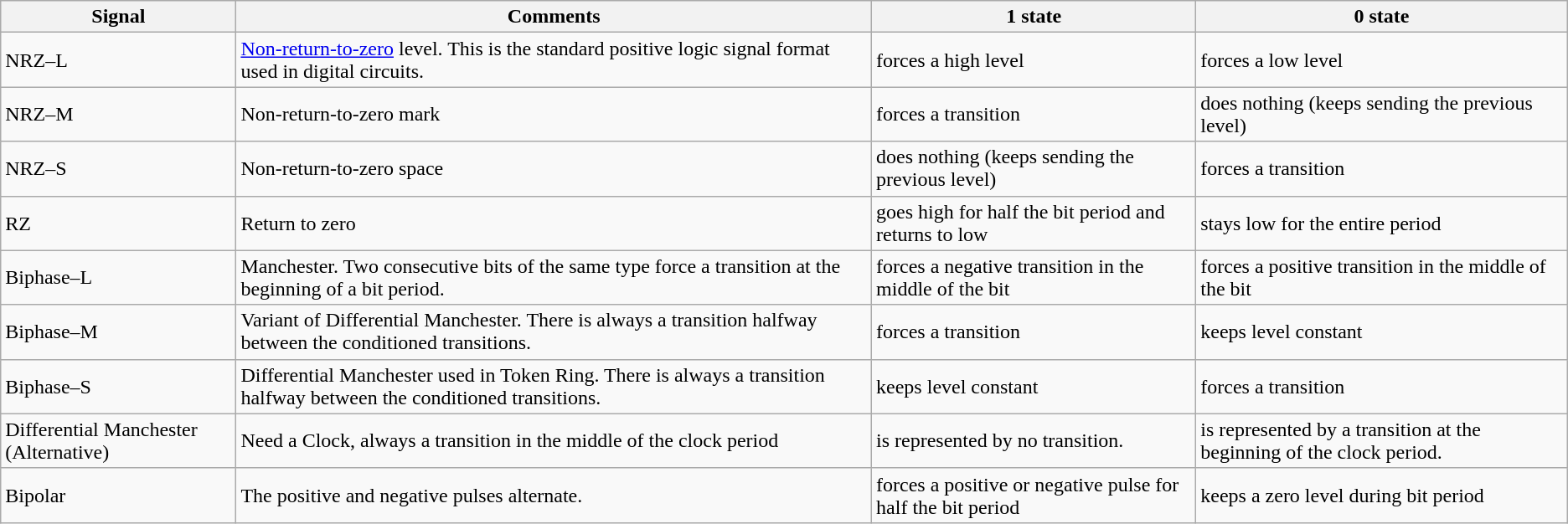<table class="wikitable">
<tr>
<th>Signal</th>
<th>Comments</th>
<th>1 state</th>
<th>0 state</th>
</tr>
<tr>
<td>NRZ–L</td>
<td><a href='#'>Non-return-to-zero</a> level. This is the standard positive logic signal format used in digital circuits.</td>
<td>forces a high level</td>
<td>forces a low level</td>
</tr>
<tr>
<td>NRZ–M</td>
<td>Non-return-to-zero mark</td>
<td>forces a transition</td>
<td>does nothing (keeps sending the previous level)</td>
</tr>
<tr>
<td>NRZ–S</td>
<td>Non-return-to-zero space</td>
<td>does nothing (keeps sending the previous level)</td>
<td>forces a transition</td>
</tr>
<tr>
<td>RZ</td>
<td>Return to zero</td>
<td>goes high for half the bit period and returns to low</td>
<td>stays low for the entire period</td>
</tr>
<tr>
<td>Biphase–L</td>
<td>Manchester. Two consecutive bits of the same type force a transition at the beginning of a bit period.</td>
<td>forces a negative transition in the middle of the bit</td>
<td>forces a positive transition in the middle of the bit</td>
</tr>
<tr>
<td>Biphase–M</td>
<td>Variant of Differential Manchester. There is always a transition halfway between the conditioned transitions.</td>
<td>forces a transition</td>
<td>keeps level constant</td>
</tr>
<tr>
<td>Biphase–S</td>
<td>Differential Manchester used in Token Ring. There is always a transition halfway between the conditioned transitions.</td>
<td>keeps level constant</td>
<td>forces a transition</td>
</tr>
<tr>
<td>Differential Manchester (Alternative)</td>
<td>Need a Clock, always a transition in the middle of the clock period</td>
<td>is represented by no transition.</td>
<td>is represented by a transition at the beginning of the clock period.</td>
</tr>
<tr>
<td>Bipolar</td>
<td>The positive and negative pulses alternate.</td>
<td>forces a positive or negative pulse for half the bit period</td>
<td>keeps a zero level during bit period</td>
</tr>
</table>
